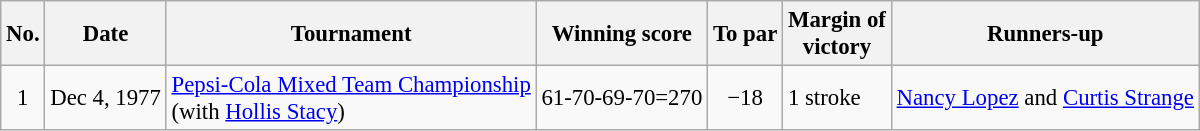<table class="wikitable" style="font-size:95%;">
<tr>
<th>No.</th>
<th>Date</th>
<th>Tournament</th>
<th>Winning score</th>
<th>To par</th>
<th>Margin of<br>victory</th>
<th>Runners-up</th>
</tr>
<tr>
<td align=center>1</td>
<td align=right>Dec 4, 1977</td>
<td><a href='#'>Pepsi-Cola Mixed Team Championship</a><br>(with  <a href='#'>Hollis Stacy</a>)</td>
<td align=right>61-70-69-70=270</td>
<td align=center>−18</td>
<td>1 stroke</td>
<td> <a href='#'>Nancy Lopez</a> and  <a href='#'>Curtis Strange</a></td>
</tr>
</table>
